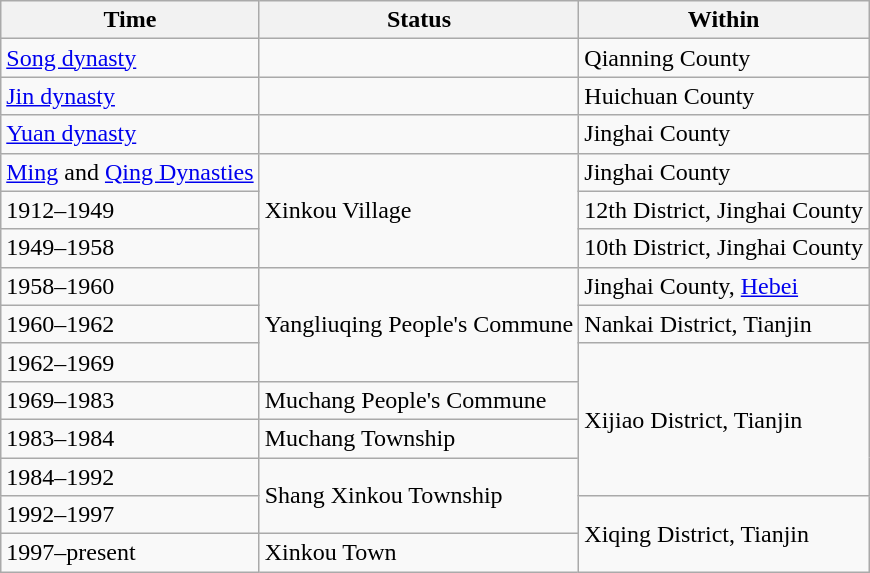<table class="wikitable">
<tr>
<th>Time</th>
<th>Status</th>
<th>Within</th>
</tr>
<tr>
<td><a href='#'>Song dynasty</a></td>
<td></td>
<td>Qianning County</td>
</tr>
<tr>
<td><a href='#'>Jin dynasty</a></td>
<td></td>
<td>Huichuan County</td>
</tr>
<tr>
<td><a href='#'>Yuan dynasty</a></td>
<td></td>
<td>Jinghai County</td>
</tr>
<tr>
<td><a href='#'>Ming</a> and <a href='#'>Qing Dynasties</a></td>
<td rowspan="3">Xinkou Village</td>
<td>Jinghai County</td>
</tr>
<tr>
<td>1912–1949</td>
<td>12th District, Jinghai County</td>
</tr>
<tr>
<td>1949–1958</td>
<td>10th District, Jinghai County</td>
</tr>
<tr>
<td>1958–1960</td>
<td rowspan="3">Yangliuqing People's Commune</td>
<td>Jinghai County, <a href='#'>Hebei</a></td>
</tr>
<tr>
<td>1960–1962</td>
<td>Nankai District, Tianjin</td>
</tr>
<tr>
<td>1962–1969</td>
<td rowspan="4">Xijiao District, Tianjin</td>
</tr>
<tr>
<td>1969–1983</td>
<td>Muchang People's Commune</td>
</tr>
<tr>
<td>1983–1984</td>
<td>Muchang Township</td>
</tr>
<tr>
<td>1984–1992</td>
<td rowspan="2">Shang Xinkou Township</td>
</tr>
<tr>
<td>1992–1997</td>
<td rowspan="2">Xiqing District, Tianjin</td>
</tr>
<tr>
<td>1997–present</td>
<td>Xinkou Town</td>
</tr>
</table>
